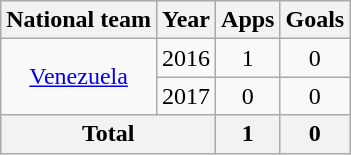<table class="wikitable" style="text-align:center">
<tr>
<th>National team</th>
<th>Year</th>
<th>Apps</th>
<th>Goals</th>
</tr>
<tr>
<td rowspan="2"><a href='#'>Venezuela</a></td>
<td>2016</td>
<td>1</td>
<td>0</td>
</tr>
<tr>
<td>2017</td>
<td>0</td>
<td>0</td>
</tr>
<tr>
<th colspan=2>Total</th>
<th>1</th>
<th>0</th>
</tr>
</table>
